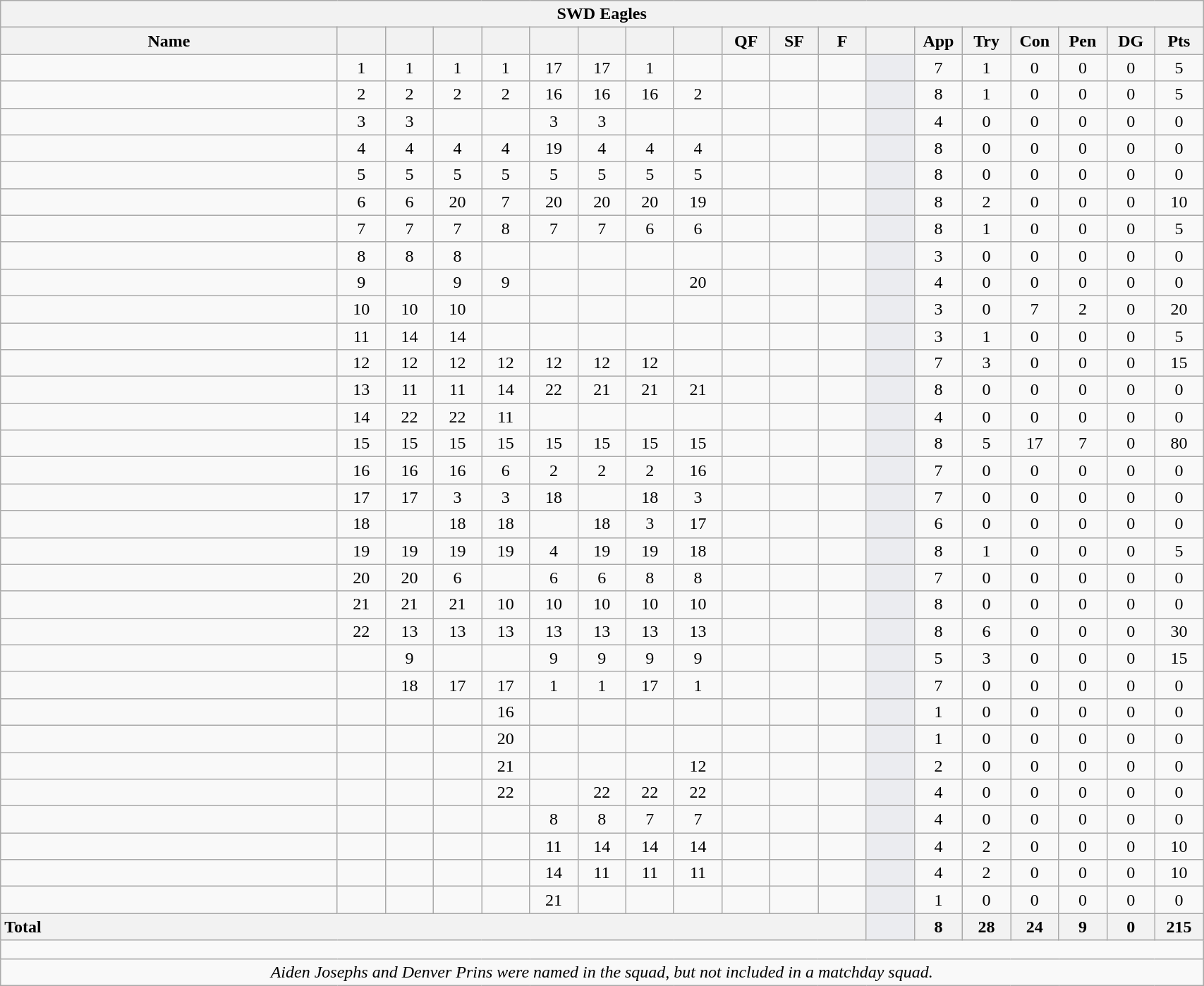<table class="wikitable collapsible collapsed" style="text-align:center; font-size:100%; width:90%">
<tr>
<th colspan="100%">SWD Eagles</th>
</tr>
<tr>
<th style="width:28%;">Name</th>
<th style="width:4%;"></th>
<th style="width:4%;"></th>
<th style="width:4%;"></th>
<th style="width:4%;"></th>
<th style="width:4%;"></th>
<th style="width:4%;"></th>
<th style="width:4%;"></th>
<th style="width:4%;"></th>
<th style="width:4%;">QF</th>
<th style="width:4%;">SF</th>
<th style="width:4%;">F</th>
<th style="width:4%;"></th>
<th style="width:4%;">App</th>
<th style="width:4%;">Try</th>
<th style="width:4%;">Con</th>
<th style="width:4%;">Pen</th>
<th style="width:4%;">DG</th>
<th style="width:4%;">Pts</th>
</tr>
<tr>
<td style="text-align:left;"></td>
<td>1</td>
<td>1</td>
<td>1</td>
<td>1</td>
<td>17 </td>
<td>17 </td>
<td>1</td>
<td></td>
<td></td>
<td></td>
<td></td>
<td style="background:#EBECF0;"></td>
<td>7</td>
<td>1</td>
<td>0</td>
<td>0</td>
<td>0</td>
<td>5</td>
</tr>
<tr>
<td style="text-align:left;"></td>
<td>2</td>
<td>2</td>
<td>2</td>
<td>2</td>
<td>16 </td>
<td>16 </td>
<td>16 </td>
<td>2</td>
<td></td>
<td></td>
<td></td>
<td style="background:#EBECF0;"></td>
<td>8</td>
<td>1</td>
<td>0</td>
<td>0</td>
<td>0</td>
<td>5</td>
</tr>
<tr>
<td style="text-align:left;"></td>
<td>3</td>
<td>3</td>
<td></td>
<td></td>
<td>3</td>
<td>3</td>
<td></td>
<td></td>
<td></td>
<td></td>
<td></td>
<td style="background:#EBECF0;"></td>
<td>4</td>
<td>0</td>
<td>0</td>
<td>0</td>
<td>0</td>
<td>0</td>
</tr>
<tr>
<td style="text-align:left;"></td>
<td>4</td>
<td>4</td>
<td>4</td>
<td>4</td>
<td>19 </td>
<td>4</td>
<td>4</td>
<td>4</td>
<td></td>
<td></td>
<td></td>
<td style="background:#EBECF0;"></td>
<td>8</td>
<td>0</td>
<td>0</td>
<td>0</td>
<td>0</td>
<td>0</td>
</tr>
<tr>
<td style="text-align:left;"></td>
<td>5</td>
<td>5</td>
<td>5</td>
<td>5</td>
<td>5</td>
<td>5</td>
<td>5</td>
<td>5</td>
<td></td>
<td></td>
<td></td>
<td style="background:#EBECF0;"></td>
<td>8</td>
<td>0</td>
<td>0</td>
<td>0</td>
<td>0</td>
<td>0</td>
</tr>
<tr>
<td style="text-align:left;"></td>
<td>6</td>
<td>6</td>
<td>20 </td>
<td>7</td>
<td>20 </td>
<td>20 </td>
<td>20 </td>
<td>19 </td>
<td></td>
<td></td>
<td></td>
<td style="background:#EBECF0;"></td>
<td>8</td>
<td>2</td>
<td>0</td>
<td>0</td>
<td>0</td>
<td>10</td>
</tr>
<tr>
<td style="text-align:left;"></td>
<td>7</td>
<td>7</td>
<td>7</td>
<td>8</td>
<td>7</td>
<td>7</td>
<td>6</td>
<td>6</td>
<td></td>
<td></td>
<td></td>
<td style="background:#EBECF0;"></td>
<td>8</td>
<td>1</td>
<td>0</td>
<td>0</td>
<td>0</td>
<td>5</td>
</tr>
<tr>
<td style="text-align:left;"></td>
<td>8</td>
<td>8</td>
<td>8</td>
<td></td>
<td></td>
<td></td>
<td></td>
<td></td>
<td></td>
<td></td>
<td></td>
<td style="background:#EBECF0;"></td>
<td>3</td>
<td>0</td>
<td>0</td>
<td>0</td>
<td>0</td>
<td>0</td>
</tr>
<tr>
<td style="text-align:left;"></td>
<td>9</td>
<td></td>
<td>9</td>
<td>9</td>
<td></td>
<td></td>
<td></td>
<td>20 </td>
<td></td>
<td></td>
<td></td>
<td style="background:#EBECF0;"></td>
<td>4</td>
<td>0</td>
<td>0</td>
<td>0</td>
<td>0</td>
<td>0</td>
</tr>
<tr>
<td style="text-align:left;"></td>
<td>10</td>
<td>10</td>
<td>10</td>
<td></td>
<td></td>
<td></td>
<td></td>
<td></td>
<td></td>
<td></td>
<td></td>
<td style="background:#EBECF0;"></td>
<td>3</td>
<td>0</td>
<td>7</td>
<td>2</td>
<td>0</td>
<td>20</td>
</tr>
<tr>
<td style="text-align:left;"></td>
<td>11</td>
<td>14</td>
<td>14</td>
<td></td>
<td></td>
<td></td>
<td></td>
<td></td>
<td></td>
<td></td>
<td></td>
<td style="background:#EBECF0;"></td>
<td>3</td>
<td>1</td>
<td>0</td>
<td>0</td>
<td>0</td>
<td>5</td>
</tr>
<tr>
<td style="text-align:left;"></td>
<td>12</td>
<td>12</td>
<td>12</td>
<td>12</td>
<td>12</td>
<td>12</td>
<td>12</td>
<td></td>
<td></td>
<td></td>
<td></td>
<td style="background:#EBECF0;"></td>
<td>7</td>
<td>3</td>
<td>0</td>
<td>0</td>
<td>0</td>
<td>15</td>
</tr>
<tr>
<td style="text-align:left;"></td>
<td>13</td>
<td>11</td>
<td>11</td>
<td>14</td>
<td>22 </td>
<td>21 </td>
<td>21 </td>
<td>21 </td>
<td></td>
<td></td>
<td></td>
<td style="background:#EBECF0;"></td>
<td>8</td>
<td>0</td>
<td>0</td>
<td>0</td>
<td>0</td>
<td>0</td>
</tr>
<tr>
<td style="text-align:left;"></td>
<td>14</td>
<td>22 </td>
<td>22 </td>
<td>11</td>
<td></td>
<td></td>
<td></td>
<td></td>
<td></td>
<td></td>
<td></td>
<td style="background:#EBECF0;"></td>
<td>4</td>
<td>0</td>
<td>0</td>
<td>0</td>
<td>0</td>
<td>0</td>
</tr>
<tr>
<td style="text-align:left;"></td>
<td>15</td>
<td>15</td>
<td>15</td>
<td>15</td>
<td>15</td>
<td>15</td>
<td>15</td>
<td>15</td>
<td></td>
<td></td>
<td></td>
<td style="background:#EBECF0;"></td>
<td>8</td>
<td>5</td>
<td>17</td>
<td>7</td>
<td>0</td>
<td>80</td>
</tr>
<tr>
<td style="text-align:left;"></td>
<td>16 </td>
<td>16 </td>
<td>16</td>
<td>6</td>
<td>2</td>
<td>2</td>
<td>2</td>
<td>16 </td>
<td></td>
<td></td>
<td></td>
<td style="background:#EBECF0;"></td>
<td>7</td>
<td>0</td>
<td>0</td>
<td>0</td>
<td>0</td>
<td>0</td>
</tr>
<tr>
<td style="text-align:left;"></td>
<td>17 </td>
<td>17 </td>
<td>3</td>
<td>3</td>
<td>18 </td>
<td></td>
<td>18 </td>
<td>3</td>
<td></td>
<td></td>
<td></td>
<td style="background:#EBECF0;"></td>
<td>7</td>
<td>0</td>
<td>0</td>
<td>0</td>
<td>0</td>
<td>0</td>
</tr>
<tr>
<td style="text-align:left;"></td>
<td>18 </td>
<td></td>
<td>18 </td>
<td>18 </td>
<td></td>
<td>18 </td>
<td>3</td>
<td>17 </td>
<td></td>
<td></td>
<td></td>
<td style="background:#EBECF0;"></td>
<td>6</td>
<td>0</td>
<td>0</td>
<td>0</td>
<td>0</td>
<td>0</td>
</tr>
<tr>
<td style="text-align:left;"></td>
<td>19 </td>
<td>19 </td>
<td>19 </td>
<td>19 </td>
<td>4</td>
<td>19 </td>
<td>19 </td>
<td>18 </td>
<td></td>
<td></td>
<td></td>
<td style="background:#EBECF0;"></td>
<td>8</td>
<td>1</td>
<td>0</td>
<td>0</td>
<td>0</td>
<td>5</td>
</tr>
<tr>
<td style="text-align:left;"></td>
<td>20 </td>
<td>20 </td>
<td>6</td>
<td></td>
<td>6</td>
<td>6</td>
<td>8</td>
<td>8</td>
<td></td>
<td></td>
<td></td>
<td style="background:#EBECF0;"></td>
<td>7</td>
<td>0</td>
<td>0</td>
<td>0</td>
<td>0</td>
<td>0</td>
</tr>
<tr>
<td style="text-align:left;"></td>
<td>21 </td>
<td>21 </td>
<td>21 </td>
<td>10</td>
<td>10</td>
<td>10</td>
<td>10</td>
<td>10</td>
<td></td>
<td></td>
<td></td>
<td style="background:#EBECF0;"></td>
<td>8</td>
<td>0</td>
<td>0</td>
<td>0</td>
<td>0</td>
<td>0</td>
</tr>
<tr>
<td style="text-align:left;"></td>
<td>22 </td>
<td>13</td>
<td>13</td>
<td>13</td>
<td>13</td>
<td>13</td>
<td>13</td>
<td>13</td>
<td></td>
<td></td>
<td></td>
<td style="background:#EBECF0;"></td>
<td>8</td>
<td>6</td>
<td>0</td>
<td>0</td>
<td>0</td>
<td>30</td>
</tr>
<tr>
<td style="text-align:left;"></td>
<td></td>
<td>9</td>
<td></td>
<td></td>
<td>9</td>
<td>9</td>
<td>9</td>
<td>9</td>
<td></td>
<td></td>
<td></td>
<td style="background:#EBECF0;"></td>
<td>5</td>
<td>3</td>
<td>0</td>
<td>0</td>
<td>0</td>
<td>15</td>
</tr>
<tr>
<td style="text-align:left;"></td>
<td></td>
<td>18 </td>
<td>17 </td>
<td>17 </td>
<td>1</td>
<td>1</td>
<td>17 </td>
<td>1</td>
<td></td>
<td></td>
<td></td>
<td style="background:#EBECF0;"></td>
<td>7</td>
<td>0</td>
<td>0</td>
<td>0</td>
<td>0</td>
<td>0</td>
</tr>
<tr>
<td style="text-align:left;"></td>
<td></td>
<td></td>
<td></td>
<td>16 </td>
<td></td>
<td></td>
<td></td>
<td></td>
<td></td>
<td></td>
<td></td>
<td style="background:#EBECF0;"></td>
<td>1</td>
<td>0</td>
<td>0</td>
<td>0</td>
<td>0</td>
<td>0</td>
</tr>
<tr>
<td style="text-align:left;"></td>
<td></td>
<td></td>
<td></td>
<td>20 </td>
<td></td>
<td></td>
<td></td>
<td></td>
<td></td>
<td></td>
<td></td>
<td style="background:#EBECF0;"></td>
<td>1</td>
<td>0</td>
<td>0</td>
<td>0</td>
<td>0</td>
<td>0</td>
</tr>
<tr>
<td style="text-align:left;"></td>
<td></td>
<td></td>
<td></td>
<td>21 </td>
<td></td>
<td></td>
<td></td>
<td>12</td>
<td></td>
<td></td>
<td></td>
<td style="background:#EBECF0;"></td>
<td>2</td>
<td>0</td>
<td>0</td>
<td>0</td>
<td>0</td>
<td>0</td>
</tr>
<tr>
<td style="text-align:left;"></td>
<td></td>
<td></td>
<td></td>
<td>22 </td>
<td></td>
<td>22 </td>
<td>22 </td>
<td>22 </td>
<td></td>
<td></td>
<td></td>
<td style="background:#EBECF0;"></td>
<td>4</td>
<td>0</td>
<td>0</td>
<td>0</td>
<td>0</td>
<td>0</td>
</tr>
<tr>
<td style="text-align:left;"></td>
<td></td>
<td></td>
<td></td>
<td></td>
<td>8</td>
<td>8</td>
<td>7</td>
<td>7</td>
<td></td>
<td></td>
<td></td>
<td style="background:#EBECF0;"></td>
<td>4</td>
<td>0</td>
<td>0</td>
<td>0</td>
<td>0</td>
<td>0</td>
</tr>
<tr>
<td style="text-align:left;"></td>
<td></td>
<td></td>
<td></td>
<td></td>
<td>11</td>
<td>14</td>
<td>14</td>
<td>14</td>
<td></td>
<td></td>
<td></td>
<td style="background:#EBECF0;"></td>
<td>4</td>
<td>2</td>
<td>0</td>
<td>0</td>
<td>0</td>
<td>10</td>
</tr>
<tr>
<td style="text-align:left;"></td>
<td></td>
<td></td>
<td></td>
<td></td>
<td>14</td>
<td>11</td>
<td>11</td>
<td>11</td>
<td></td>
<td></td>
<td></td>
<td style="background:#EBECF0;"></td>
<td>4</td>
<td>2</td>
<td>0</td>
<td>0</td>
<td>0</td>
<td>10</td>
</tr>
<tr>
<td style="text-align:left;"></td>
<td></td>
<td></td>
<td></td>
<td></td>
<td>21 </td>
<td></td>
<td></td>
<td></td>
<td></td>
<td></td>
<td></td>
<td style="background:#EBECF0;"></td>
<td>1</td>
<td>0</td>
<td>0</td>
<td>0</td>
<td>0</td>
<td>0</td>
</tr>
<tr>
<th colspan="12" style="text-align:left;">Total</th>
<th style="background:#EBECF0;"></th>
<th>8</th>
<th>28</th>
<th>24</th>
<th>9</th>
<th>0</th>
<th>215</th>
</tr>
<tr class="sortbottom">
<td colspan="100%" style="height: 10px;"></td>
</tr>
<tr class="sortbottom">
<td colspan="100%" style="text-align:center;"><em>Aiden Josephs and Denver Prins were named in the squad, but not included in a matchday squad.</em></td>
</tr>
</table>
